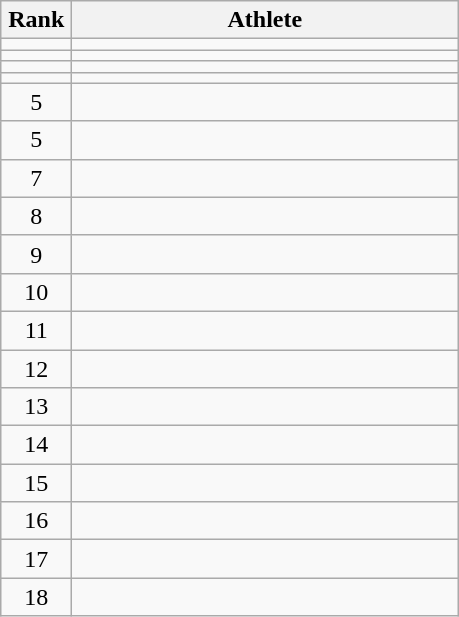<table class="wikitable" style="text-align: center;">
<tr>
<th width=40>Rank</th>
<th width=250>Athlete</th>
</tr>
<tr>
<td></td>
<td align="left"></td>
</tr>
<tr>
<td></td>
<td align="left"></td>
</tr>
<tr>
<td></td>
<td align="left"></td>
</tr>
<tr>
<td></td>
<td align="left"></td>
</tr>
<tr>
<td>5</td>
<td align="left"></td>
</tr>
<tr>
<td>5</td>
<td align="left"></td>
</tr>
<tr>
<td>7</td>
<td align="left"></td>
</tr>
<tr>
<td>8</td>
<td align="left"></td>
</tr>
<tr>
<td>9</td>
<td align="left"></td>
</tr>
<tr>
<td>10</td>
<td align="left"></td>
</tr>
<tr>
<td>11</td>
<td align="left"></td>
</tr>
<tr>
<td>12</td>
<td align="left"></td>
</tr>
<tr>
<td>13</td>
<td align="left"></td>
</tr>
<tr>
<td>14</td>
<td align="left"></td>
</tr>
<tr>
<td>15</td>
<td align="left"></td>
</tr>
<tr>
<td>16</td>
<td align="left"></td>
</tr>
<tr>
<td>17</td>
<td align="left"></td>
</tr>
<tr>
<td>18</td>
<td align="left"></td>
</tr>
</table>
